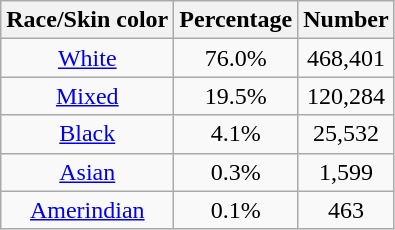<table class="wikitable" style="text-align: center;">
<tr>
<th>Race/Skin color</th>
<th>Percentage</th>
<th>Number</th>
</tr>
<tr>
<td><a href='#'>White</a></td>
<td>76.0%</td>
<td>468,401</td>
</tr>
<tr>
<td><a href='#'>Mixed</a></td>
<td>19.5%</td>
<td>120,284</td>
</tr>
<tr>
<td><a href='#'>Black</a></td>
<td>4.1%</td>
<td>25,532</td>
</tr>
<tr>
<td><a href='#'>Asian</a></td>
<td>0.3%</td>
<td>1,599</td>
</tr>
<tr>
<td><a href='#'>Amerindian</a></td>
<td>0.1%</td>
<td>463</td>
</tr>
</table>
